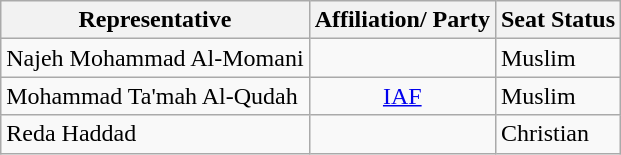<table class="wikitable">
<tr>
<th>Representative</th>
<th>Affiliation/ Party</th>
<th>Seat Status</th>
</tr>
<tr>
<td>Najeh Mohammad Al-Momani</td>
<td></td>
<td>Muslim</td>
</tr>
<tr>
<td>Mohammad Ta'mah Al-Qudah</td>
<td align="center"><a href='#'>IAF</a></td>
<td>Muslim</td>
</tr>
<tr>
<td>Reda Haddad</td>
<td></td>
<td>Christian</td>
</tr>
</table>
